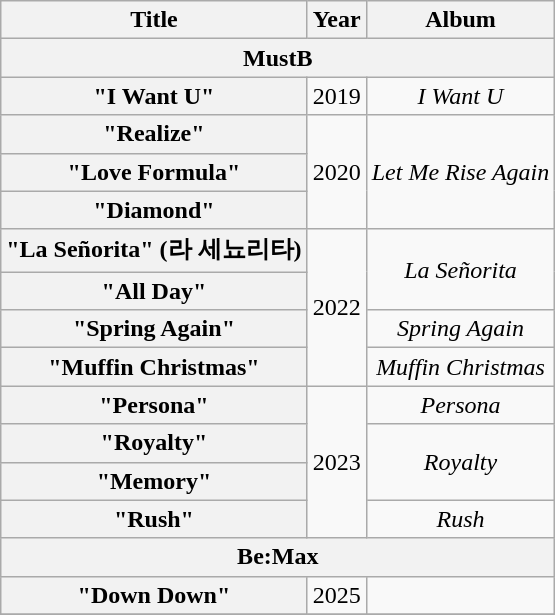<table class="wikitable plainrowheaders" style="text-align:center">
<tr>
<th scope="col">Title</th>
<th scope="col">Year</th>
<th>Album</th>
</tr>
<tr>
<th colspan="3">MustB</th>
</tr>
<tr>
<th scope="row">"I Want U"</th>
<td>2019</td>
<td><em>I Want U</em></td>
</tr>
<tr>
<th scope="row">"Realize"</th>
<td rowspan="3">2020</td>
<td rowspan="3"><em>Let Me Rise Again</em></td>
</tr>
<tr>
<th scope="row">"Love Formula"</th>
</tr>
<tr>
<th scope="row">"Diamond"</th>
</tr>
<tr>
<th scope="row">"La Señorita" (라 세뇨리타)</th>
<td rowspan="4">2022</td>
<td rowspan="2"><em>La Señorita</em></td>
</tr>
<tr>
<th scope="row">"All Day"</th>
</tr>
<tr>
<th scope="row">"Spring Again"</th>
<td><em>Spring Again</em></td>
</tr>
<tr>
<th scope="row">"Muffin Christmas"</th>
<td><em>Muffin Christmas</em></td>
</tr>
<tr>
<th scope="row">"Persona"</th>
<td rowspan="4">2023</td>
<td><em>Persona</em></td>
</tr>
<tr>
<th scope="row">"Royalty"</th>
<td rowspan="2"><em>Royalty</em></td>
</tr>
<tr>
<th scope="row">"Memory"</th>
</tr>
<tr>
<th scope="row">"Rush"</th>
<td><em>Rush</em></td>
</tr>
<tr>
<th colspan="3">Be:Max</th>
</tr>
<tr>
<th scope="row">"Down Down"</th>
<td>2025</td>
<td></td>
</tr>
<tr>
</tr>
</table>
